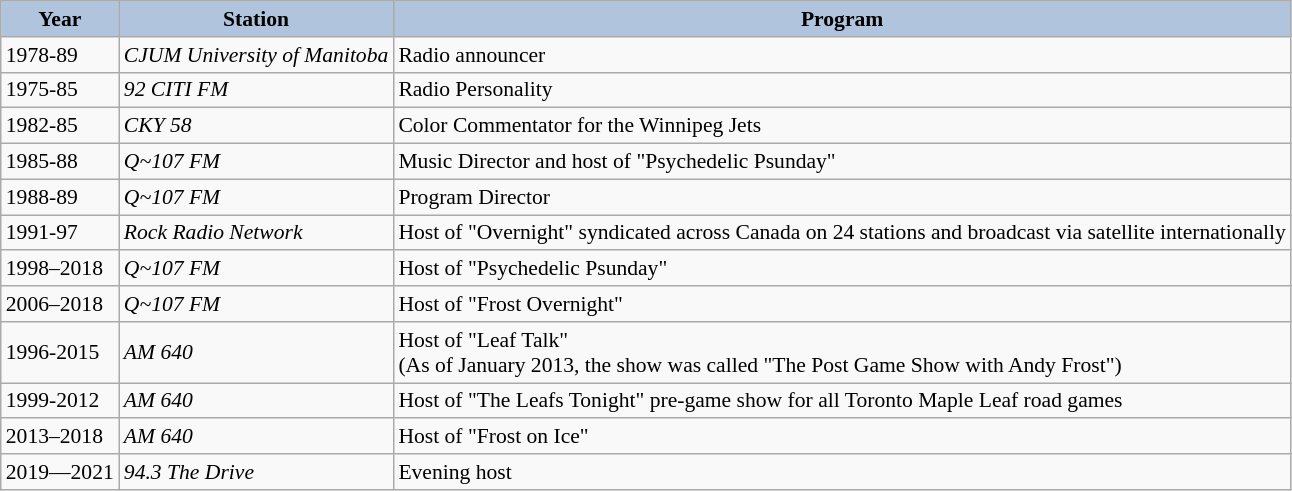<table class="wikitable" style="font-size:90%">
<tr style="text-align:center;">
<th style="background:#B0C4DE;">Year</th>
<th style="background:#B0C4DE;">Station</th>
<th style="background:#B0C4DE;">Program</th>
</tr>
<tr>
<td>1978-89</td>
<td><em>CJUM University of Manitoba</em></td>
<td>Radio announcer</td>
</tr>
<tr>
<td>1975-85</td>
<td><em>92 CITI FM</em></td>
<td>Radio Personality</td>
</tr>
<tr>
<td>1982-85</td>
<td><em>CKY 58</em></td>
<td>Color Commentator for the Winnipeg Jets</td>
</tr>
<tr>
<td>1985-88</td>
<td><em>Q~107 FM</em></td>
<td>Music Director and host of "Psychedelic Psunday"</td>
</tr>
<tr>
<td>1988-89</td>
<td><em>Q~107 FM</em></td>
<td>Program Director</td>
</tr>
<tr>
<td>1991-97</td>
<td><em>Rock Radio Network</em></td>
<td>Host of "Overnight" syndicated across Canada on 24 stations and broadcast via satellite internationally</td>
</tr>
<tr>
<td>1998–2018</td>
<td><em>Q~107 FM</em></td>
<td>Host of "Psychedelic Psunday"</td>
</tr>
<tr>
<td>2006–2018</td>
<td><em>Q~107 FM</em></td>
<td>Host of "Frost Overnight"</td>
</tr>
<tr>
<td>1996-2015</td>
<td><em>AM 640</em></td>
<td>Host of "Leaf Talk"<br>(As of January 2013, the show was called "The Post Game Show with Andy Frost")</td>
</tr>
<tr>
<td>1999-2012</td>
<td><em>AM 640</em></td>
<td>Host of "The Leafs Tonight" pre-game show for all Toronto Maple Leaf road games</td>
</tr>
<tr>
<td>2013–2018</td>
<td><em>AM 640</em></td>
<td>Host of "Frost on Ice"</td>
</tr>
<tr>
<td>2019—2021</td>
<td><em>94.3 The Drive</em></td>
<td>Evening host</td>
</tr>
</table>
